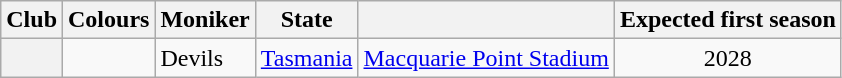<table class="wikitable plainrowheaders" style=text-align:center>
<tr>
<th>Club</th>
<th>Colours</th>
<th>Moniker</th>
<th>State</th>
<th></th>
<th>Expected first season</th>
</tr>
<tr>
<th scope=row></th>
<td></td>
<td align=left>Devils</td>
<td align=left><a href='#'>Tasmania</a></td>
<td align=left><a href='#'>Macquarie Point Stadium</a></td>
<td>2028</td>
</tr>
</table>
